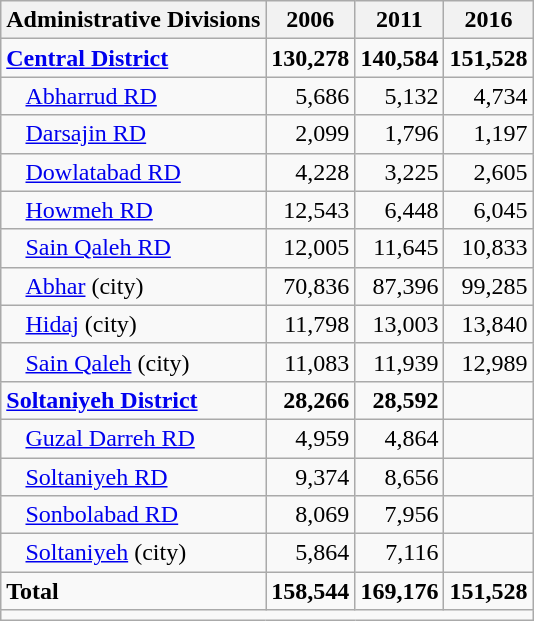<table class="wikitable">
<tr>
<th>Administrative Divisions</th>
<th>2006</th>
<th>2011</th>
<th>2016</th>
</tr>
<tr>
<td><strong><a href='#'>Central District</a></strong></td>
<td style="text-align: right;"><strong>130,278</strong></td>
<td style="text-align: right;"><strong>140,584</strong></td>
<td style="text-align: right;"><strong>151,528</strong></td>
</tr>
<tr>
<td style="padding-left: 1em;"><a href='#'>Abharrud RD</a></td>
<td style="text-align: right;">5,686</td>
<td style="text-align: right;">5,132</td>
<td style="text-align: right;">4,734</td>
</tr>
<tr>
<td style="padding-left: 1em;"><a href='#'>Darsajin RD</a></td>
<td style="text-align: right;">2,099</td>
<td style="text-align: right;">1,796</td>
<td style="text-align: right;">1,197</td>
</tr>
<tr>
<td style="padding-left: 1em;"><a href='#'>Dowlatabad RD</a></td>
<td style="text-align: right;">4,228</td>
<td style="text-align: right;">3,225</td>
<td style="text-align: right;">2,605</td>
</tr>
<tr>
<td style="padding-left: 1em;"><a href='#'>Howmeh RD</a></td>
<td style="text-align: right;">12,543</td>
<td style="text-align: right;">6,448</td>
<td style="text-align: right;">6,045</td>
</tr>
<tr>
<td style="padding-left: 1em;"><a href='#'>Sain Qaleh RD</a></td>
<td style="text-align: right;">12,005</td>
<td style="text-align: right;">11,645</td>
<td style="text-align: right;">10,833</td>
</tr>
<tr>
<td style="padding-left: 1em;"><a href='#'>Abhar</a> (city)</td>
<td style="text-align: right;">70,836</td>
<td style="text-align: right;">87,396</td>
<td style="text-align: right;">99,285</td>
</tr>
<tr>
<td style="padding-left: 1em;"><a href='#'>Hidaj</a> (city)</td>
<td style="text-align: right;">11,798</td>
<td style="text-align: right;">13,003</td>
<td style="text-align: right;">13,840</td>
</tr>
<tr>
<td style="padding-left: 1em;"><a href='#'>Sain Qaleh</a> (city)</td>
<td style="text-align: right;">11,083</td>
<td style="text-align: right;">11,939</td>
<td style="text-align: right;">12,989</td>
</tr>
<tr>
<td><strong><a href='#'>Soltaniyeh District</a></strong></td>
<td style="text-align: right;"><strong>28,266</strong></td>
<td style="text-align: right;"><strong>28,592</strong></td>
<td style="text-align: right;"></td>
</tr>
<tr>
<td style="padding-left: 1em;"><a href='#'>Guzal Darreh RD</a></td>
<td style="text-align: right;">4,959</td>
<td style="text-align: right;">4,864</td>
<td style="text-align: right;"></td>
</tr>
<tr>
<td style="padding-left: 1em;"><a href='#'>Soltaniyeh RD</a></td>
<td style="text-align: right;">9,374</td>
<td style="text-align: right;">8,656</td>
<td style="text-align: right;"></td>
</tr>
<tr>
<td style="padding-left: 1em;"><a href='#'>Sonbolabad RD</a></td>
<td style="text-align: right;">8,069</td>
<td style="text-align: right;">7,956</td>
<td style="text-align: right;"></td>
</tr>
<tr>
<td style="padding-left: 1em;"><a href='#'>Soltaniyeh</a> (city)</td>
<td style="text-align: right;">5,864</td>
<td style="text-align: right;">7,116</td>
<td style="text-align: right;"></td>
</tr>
<tr>
<td><strong>Total</strong></td>
<td style="text-align: right;"><strong>158,544</strong></td>
<td style="text-align: right;"><strong>169,176</strong></td>
<td style="text-align: right;"><strong>151,528</strong></td>
</tr>
<tr>
<td colspan=4></td>
</tr>
</table>
